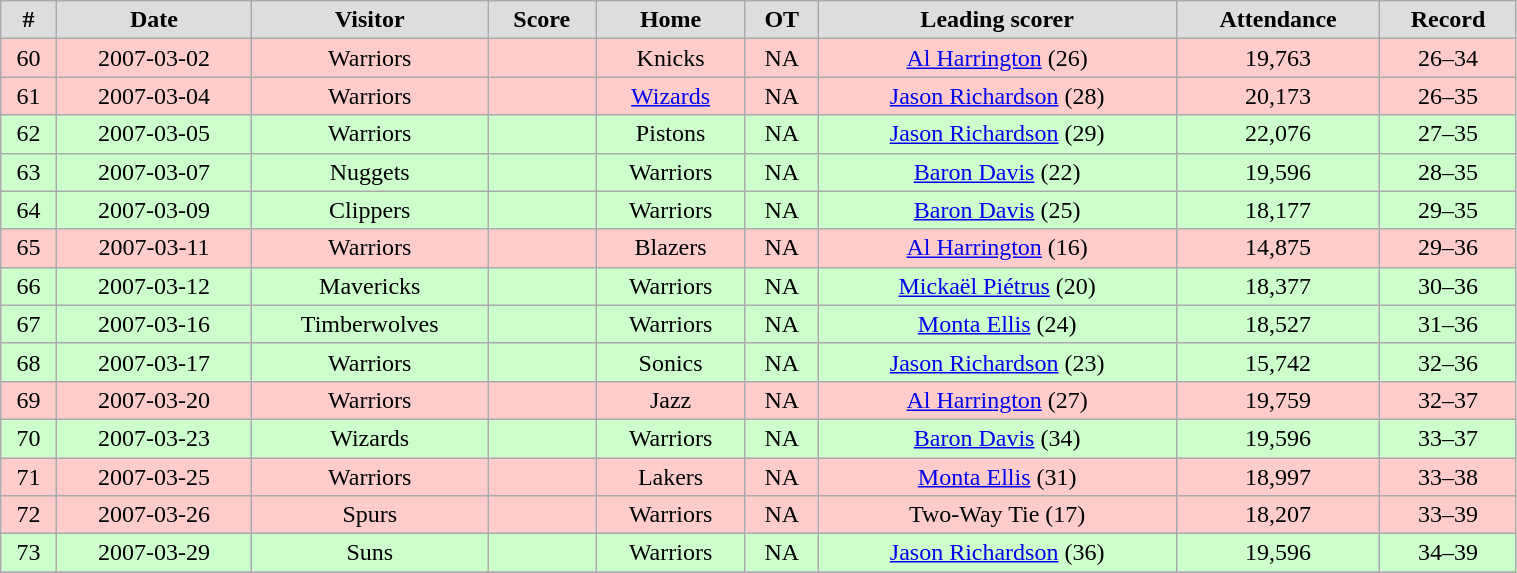<table class="wikitable" width="80%">
<tr align="center"  bgcolor="#dddddd">
<td><strong>#</strong></td>
<td><strong>Date</strong></td>
<td><strong>Visitor</strong></td>
<td><strong>Score</strong></td>
<td><strong>Home</strong></td>
<td><strong>OT</strong></td>
<td><strong>Leading scorer</strong></td>
<td><strong>Attendance</strong></td>
<td><strong>Record</strong></td>
</tr>
<tr align="center" bgcolor="#ffcccc">
<td>60</td>
<td>2007-03-02</td>
<td>Warriors</td>
<td></td>
<td>Knicks</td>
<td>NA</td>
<td><a href='#'>Al Harrington</a> (26)</td>
<td>19,763</td>
<td>26–34</td>
</tr>
<tr align="center" bgcolor="#ffcccc">
<td>61</td>
<td>2007-03-04</td>
<td>Warriors</td>
<td></td>
<td><a href='#'>Wizards</a></td>
<td>NA</td>
<td><a href='#'>Jason Richardson</a> (28)</td>
<td>20,173</td>
<td>26–35</td>
</tr>
<tr align="center" bgcolor="#ccffcc">
<td>62</td>
<td>2007-03-05</td>
<td>Warriors</td>
<td></td>
<td>Pistons</td>
<td>NA</td>
<td><a href='#'>Jason Richardson</a> (29)</td>
<td>22,076</td>
<td>27–35</td>
</tr>
<tr align="center" bgcolor="#ccffcc">
<td>63</td>
<td>2007-03-07</td>
<td>Nuggets</td>
<td></td>
<td>Warriors</td>
<td>NA</td>
<td><a href='#'>Baron Davis</a> (22)</td>
<td>19,596</td>
<td>28–35</td>
</tr>
<tr align="center" bgcolor="#ccffcc">
<td>64</td>
<td>2007-03-09</td>
<td>Clippers</td>
<td></td>
<td>Warriors</td>
<td>NA</td>
<td><a href='#'>Baron Davis</a> (25)</td>
<td>18,177</td>
<td>29–35</td>
</tr>
<tr align="center" bgcolor="#ffcccc">
<td>65</td>
<td>2007-03-11</td>
<td>Warriors</td>
<td></td>
<td>Blazers</td>
<td>NA</td>
<td><a href='#'>Al Harrington</a> (16)</td>
<td>14,875</td>
<td>29–36</td>
</tr>
<tr align="center" bgcolor="#ccffcc">
<td>66</td>
<td>2007-03-12</td>
<td>Mavericks</td>
<td></td>
<td>Warriors</td>
<td>NA</td>
<td><a href='#'>Mickaël Piétrus</a> (20)</td>
<td>18,377</td>
<td>30–36</td>
</tr>
<tr align="center" bgcolor="#ccffcc">
<td>67</td>
<td>2007-03-16</td>
<td>Timberwolves</td>
<td></td>
<td>Warriors</td>
<td>NA</td>
<td><a href='#'>Monta Ellis</a> (24)</td>
<td>18,527</td>
<td>31–36</td>
</tr>
<tr align="center" bgcolor="#ccffcc">
<td>68</td>
<td>2007-03-17</td>
<td>Warriors</td>
<td></td>
<td>Sonics</td>
<td>NA</td>
<td><a href='#'>Jason Richardson</a> (23)</td>
<td>15,742</td>
<td>32–36</td>
</tr>
<tr align="center" bgcolor="#ffcccc">
<td>69</td>
<td>2007-03-20</td>
<td>Warriors</td>
<td></td>
<td>Jazz</td>
<td>NA</td>
<td><a href='#'>Al Harrington</a> (27)</td>
<td>19,759</td>
<td>32–37</td>
</tr>
<tr align="center" bgcolor="#ccffcc">
<td>70</td>
<td>2007-03-23</td>
<td>Wizards</td>
<td></td>
<td>Warriors</td>
<td>NA</td>
<td><a href='#'>Baron Davis</a> (34)</td>
<td>19,596</td>
<td>33–37</td>
</tr>
<tr align="center" bgcolor="#ffcccc">
<td>71</td>
<td>2007-03-25</td>
<td>Warriors</td>
<td></td>
<td>Lakers</td>
<td>NA</td>
<td><a href='#'>Monta Ellis</a> (31)</td>
<td>18,997</td>
<td>33–38</td>
</tr>
<tr align="center" bgcolor="#ffcccc">
<td>72</td>
<td>2007-03-26</td>
<td>Spurs</td>
<td></td>
<td>Warriors</td>
<td>NA</td>
<td>Two-Way Tie (17)</td>
<td>18,207</td>
<td>33–39</td>
</tr>
<tr align="center" bgcolor="#ccffcc">
<td>73</td>
<td>2007-03-29</td>
<td>Suns</td>
<td></td>
<td>Warriors</td>
<td>NA</td>
<td><a href='#'>Jason Richardson</a> (36)</td>
<td>19,596</td>
<td>34–39</td>
</tr>
<tr>
</tr>
</table>
